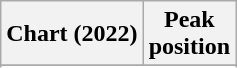<table class="wikitable sortable plainrowheaders" style="text-align:center">
<tr>
<th scope="col">Chart (2022)</th>
<th scope="col">Peak<br>position</th>
</tr>
<tr>
</tr>
<tr>
</tr>
</table>
